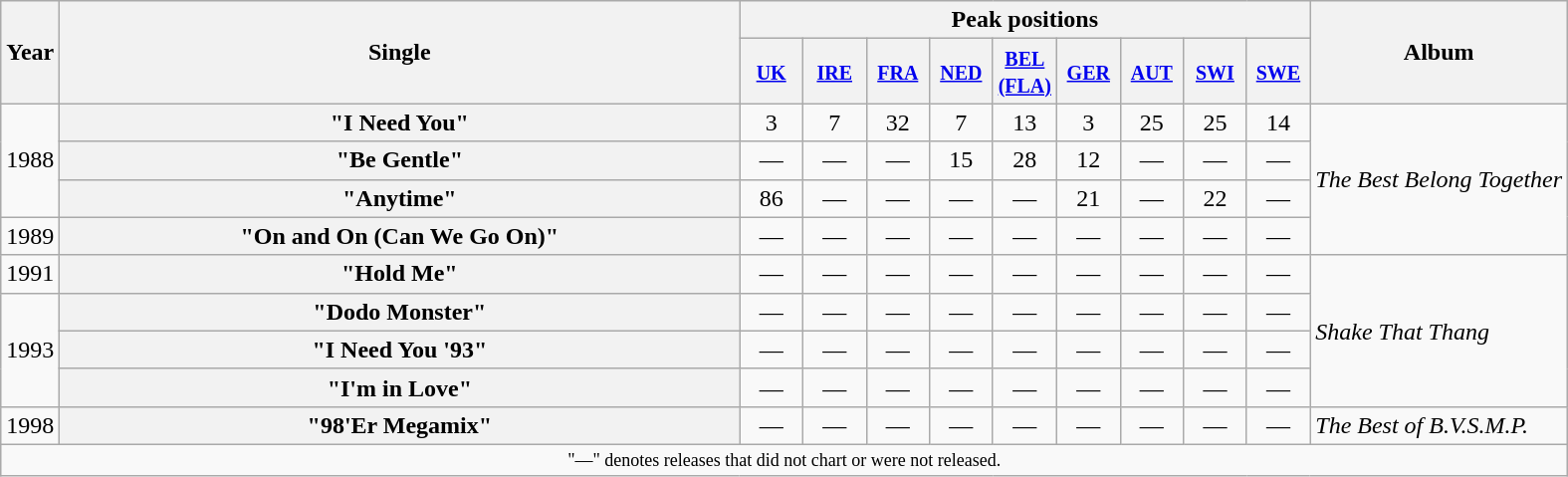<table class="wikitable plainrowheaders" style="text-align:center;">
<tr>
<th rowspan="2">Year</th>
<th rowspan="2" style="width:28em;">Single</th>
<th colspan="9">Peak positions</th>
<th rowspan="2">Album</th>
</tr>
<tr>
<th width="35"><small><a href='#'>UK</a></small><br></th>
<th width="35"><small><a href='#'>IRE</a></small><br></th>
<th width="35"><small><a href='#'>FRA</a></small><br></th>
<th width="35"><small><a href='#'>NED</a></small><br></th>
<th width="35"><small><a href='#'>BEL<br>(FLA)</a></small><br></th>
<th width="35"><small><a href='#'>GER</a></small><br></th>
<th width="35"><small><a href='#'>AUT</a></small><br></th>
<th width="35"><small><a href='#'>SWI</a></small><br></th>
<th width="35"><small><a href='#'>SWE</a></small><br></th>
</tr>
<tr>
<td rowspan="3">1988</td>
<th scope="row">"I Need You"</th>
<td>3</td>
<td>7</td>
<td>32</td>
<td>7</td>
<td>13</td>
<td>3</td>
<td>25</td>
<td>25</td>
<td>14</td>
<td align="left" rowspan="4"><em>The Best Belong Together</em></td>
</tr>
<tr>
<th scope="row">"Be Gentle"</th>
<td>—</td>
<td>—</td>
<td>—</td>
<td>15</td>
<td>28</td>
<td>12</td>
<td>—</td>
<td>—</td>
<td>—</td>
</tr>
<tr>
<th scope="row">"Anytime"</th>
<td>86</td>
<td>—</td>
<td>—</td>
<td>—</td>
<td>—</td>
<td>21</td>
<td>—</td>
<td>22</td>
<td>—</td>
</tr>
<tr>
<td rowspan="1">1989</td>
<th scope="row">"On and On (Can We Go On)"</th>
<td>—</td>
<td>—</td>
<td>—</td>
<td>—</td>
<td>—</td>
<td>—</td>
<td>—</td>
<td>—</td>
<td>—</td>
</tr>
<tr>
<td rowspan="1">1991</td>
<th scope="row">"Hold Me"</th>
<td>—</td>
<td>—</td>
<td>—</td>
<td>—</td>
<td>—</td>
<td>—</td>
<td>—</td>
<td>—</td>
<td>—</td>
<td align="left" rowspan="4"><em>Shake That Thang</em></td>
</tr>
<tr>
<td rowspan="3">1993</td>
<th scope="row">"Dodo Monster"</th>
<td>—</td>
<td>—</td>
<td>—</td>
<td>—</td>
<td>—</td>
<td>—</td>
<td>—</td>
<td>—</td>
<td>—</td>
</tr>
<tr>
<th scope="row">"I Need You '93"</th>
<td>—</td>
<td>—</td>
<td>—</td>
<td>—</td>
<td>—</td>
<td>—</td>
<td>—</td>
<td>—</td>
<td>—</td>
</tr>
<tr>
<th scope="row">"I'm in Love"</th>
<td>—</td>
<td>—</td>
<td>—</td>
<td>—</td>
<td>—</td>
<td>—</td>
<td>—</td>
<td>—</td>
<td>—</td>
</tr>
<tr>
<td rowspan="1">1998</td>
<th scope="row">"98'Er Megamix"</th>
<td>—</td>
<td>—</td>
<td>—</td>
<td>—</td>
<td>—</td>
<td>—</td>
<td>—</td>
<td>—</td>
<td>—</td>
<td align="left" rowspan="1"><em>The Best of B.V.S.M.P.</em></td>
</tr>
<tr>
<td align="center" colspan="16" style="font-size:9pt">"—" denotes releases that did not chart or were not released.</td>
</tr>
</table>
